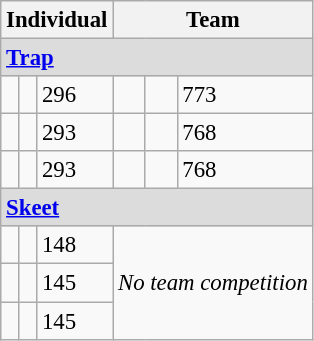<table class="wikitable" style="font-size: 95%">
<tr>
<th colspan=3>Individual</th>
<th colspan=3>Team</th>
</tr>
<tr>
<td colspan=6 style="background:#dcdcdc"><strong><a href='#'>Trap</a></strong></td>
</tr>
<tr>
<td></td>
<td></td>
<td>296</td>
<td></td>
<td></td>
<td>773</td>
</tr>
<tr>
<td></td>
<td></td>
<td>293</td>
<td></td>
<td></td>
<td>768</td>
</tr>
<tr>
<td></td>
<td></td>
<td>293</td>
<td></td>
<td></td>
<td>768</td>
</tr>
<tr>
<td colspan=6 style="background:#dcdcdc"><strong><a href='#'>Skeet</a></strong></td>
</tr>
<tr>
<td></td>
<td></td>
<td>148</td>
<td colspan=3 rowspan=3 style="text-align: center"><em>No team competition</em></td>
</tr>
<tr>
<td></td>
<td></td>
<td>145</td>
</tr>
<tr>
<td></td>
<td></td>
<td>145</td>
</tr>
</table>
